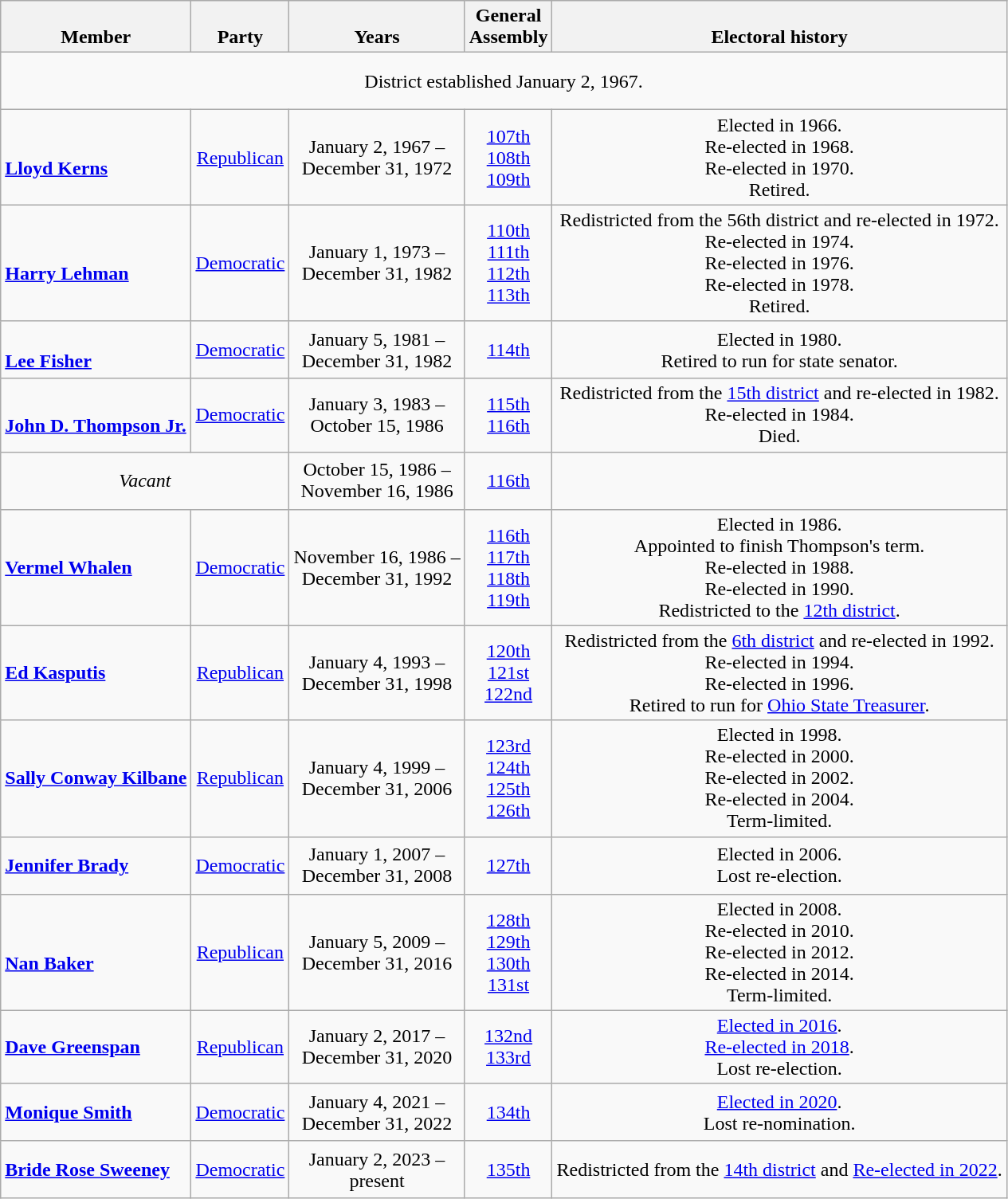<table class=wikitable style="text-align:center">
<tr valign=bottom>
<th>Member</th>
<th>Party</th>
<th>Years</th>
<th>General<br>Assembly</th>
<th>Electoral history</th>
</tr>
<tr style="height:3em">
<td colspan=5>District established January 2, 1967.</td>
</tr>
<tr style="height:3em">
<td align=left><br><strong><a href='#'>Lloyd Kerns</a></strong><br></td>
<td><a href='#'>Republican</a></td>
<td>January 2, 1967 –<br>December 31, 1972</td>
<td><a href='#'>107th</a><br><a href='#'>108th</a><br><a href='#'>109th</a></td>
<td>Elected in 1966.<br>Re-elected in 1968.<br>Re-elected in 1970.<br>Retired.</td>
</tr>
<tr style="height:3em">
<td align=left><br><strong><a href='#'>Harry Lehman</a></strong><br></td>
<td><a href='#'>Democratic</a></td>
<td>January 1, 1973 –<br>December 31, 1982</td>
<td><a href='#'>110th</a><br><a href='#'>111th</a><br><a href='#'>112th</a><br><a href='#'>113th</a></td>
<td>Redistricted from the 56th district and re-elected in 1972.<br>Re-elected in 1974.<br>Re-elected in 1976.<br>Re-elected in 1978.<br>Retired.</td>
</tr>
<tr style="height:3em">
<td align=left><br><strong><a href='#'>Lee Fisher</a></strong><br></td>
<td><a href='#'>Democratic</a></td>
<td>January 5, 1981 –<br>December 31, 1982</td>
<td><a href='#'>114th</a></td>
<td>Elected in 1980.<br>Retired to run for state senator.</td>
</tr>
<tr style="height:3em">
<td align=left><br><strong><a href='#'>John D. Thompson Jr.</a></strong><br></td>
<td><a href='#'>Democratic</a></td>
<td>January 3, 1983 –<br>October 15, 1986</td>
<td><a href='#'>115th</a><br><a href='#'>116th</a></td>
<td>Redistricted from the <a href='#'>15th district</a> and re-elected in 1982.<br>Re-elected in 1984.<br>Died.</td>
</tr>
<tr style="height:3em">
<td colspan=2><em>Vacant</em></td>
<td nowrap>October 15, 1986 –<br>November 16, 1986</td>
<td><a href='#'>116th</a></td>
<td></td>
</tr>
<tr style="height:3em">
<td align=left><strong><a href='#'>Vermel Whalen</a></strong><br></td>
<td><a href='#'>Democratic</a></td>
<td>November 16, 1986 –<br>December 31, 1992</td>
<td><a href='#'>116th</a><br><a href='#'>117th</a><br><a href='#'>118th</a><br><a href='#'>119th</a></td>
<td>Elected in 1986.<br>Appointed to finish Thompson's term.<br>Re-elected in 1988.<br>Re-elected in 1990.<br>Redistricted to the <a href='#'>12th district</a>.</td>
</tr>
<tr style="height:3em">
<td align=left><strong><a href='#'>Ed Kasputis</a></strong><br></td>
<td><a href='#'>Republican</a></td>
<td>January 4, 1993 –<br>December 31, 1998</td>
<td><a href='#'>120th</a><br><a href='#'>121st</a><br><a href='#'>122nd</a></td>
<td>Redistricted from the <a href='#'>6th district</a> and re-elected in 1992.<br>Re-elected in 1994.<br>Re-elected in 1996.<br>Retired to run for <a href='#'>Ohio State Treasurer</a>.</td>
</tr>
<tr style="height:3em">
<td align=left><strong><a href='#'>Sally Conway Kilbane</a></strong><br></td>
<td><a href='#'>Republican</a></td>
<td>January 4, 1999 –<br>December 31, 2006</td>
<td><a href='#'>123rd</a><br><a href='#'>124th</a><br><a href='#'>125th</a><br><a href='#'>126th</a></td>
<td>Elected in 1998.<br>Re-elected in 2000.<br>Re-elected in 2002.<br>Re-elected in 2004.<br>Term-limited.</td>
</tr>
<tr style="height:3em">
<td align=left><strong><a href='#'>Jennifer Brady</a></strong><br></td>
<td><a href='#'>Democratic</a></td>
<td>January 1, 2007 –<br>December 31, 2008</td>
<td><a href='#'>127th</a></td>
<td>Elected in 2006.<br>Lost re-election.</td>
</tr>
<tr style="height:3em">
<td align=left><br><strong><a href='#'>Nan Baker</a></strong><br></td>
<td><a href='#'>Republican</a></td>
<td>January 5, 2009 –<br>December 31, 2016</td>
<td><a href='#'>128th</a><br><a href='#'>129th</a><br><a href='#'>130th</a><br><a href='#'>131st</a></td>
<td>Elected in 2008.<br>Re-elected in 2010.<br>Re-elected in 2012.<br>Re-elected in 2014.<br>Term-limited.</td>
</tr>
<tr style="height:3em">
<td align=left><strong><a href='#'>Dave Greenspan</a></strong><br></td>
<td><a href='#'>Republican</a></td>
<td>January 2, 2017 –<br>December 31, 2020</td>
<td><a href='#'>132nd</a><br><a href='#'>133rd</a></td>
<td><a href='#'>Elected in 2016</a>.<br><a href='#'>Re-elected in 2018</a>.<br>Lost re-election.</td>
</tr>
<tr style="height:3em">
<td align=left><strong><a href='#'>Monique Smith</a></strong><br></td>
<td><a href='#'>Democratic</a></td>
<td>January 4, 2021 –<br>December 31, 2022</td>
<td><a href='#'>134th</a></td>
<td><a href='#'>Elected in 2020</a>.<br>Lost re-nomination.</td>
</tr>
<tr style="height:3em">
<td align=left><strong><a href='#'>Bride Rose Sweeney</a></strong><br></td>
<td><a href='#'>Democratic</a></td>
<td>January 2, 2023 –<br>present</td>
<td><a href='#'>135th</a></td>
<td>Redistricted from the <a href='#'>14th district</a> and <a href='#'>Re-elected in 2022</a>.</td>
</tr>
</table>
